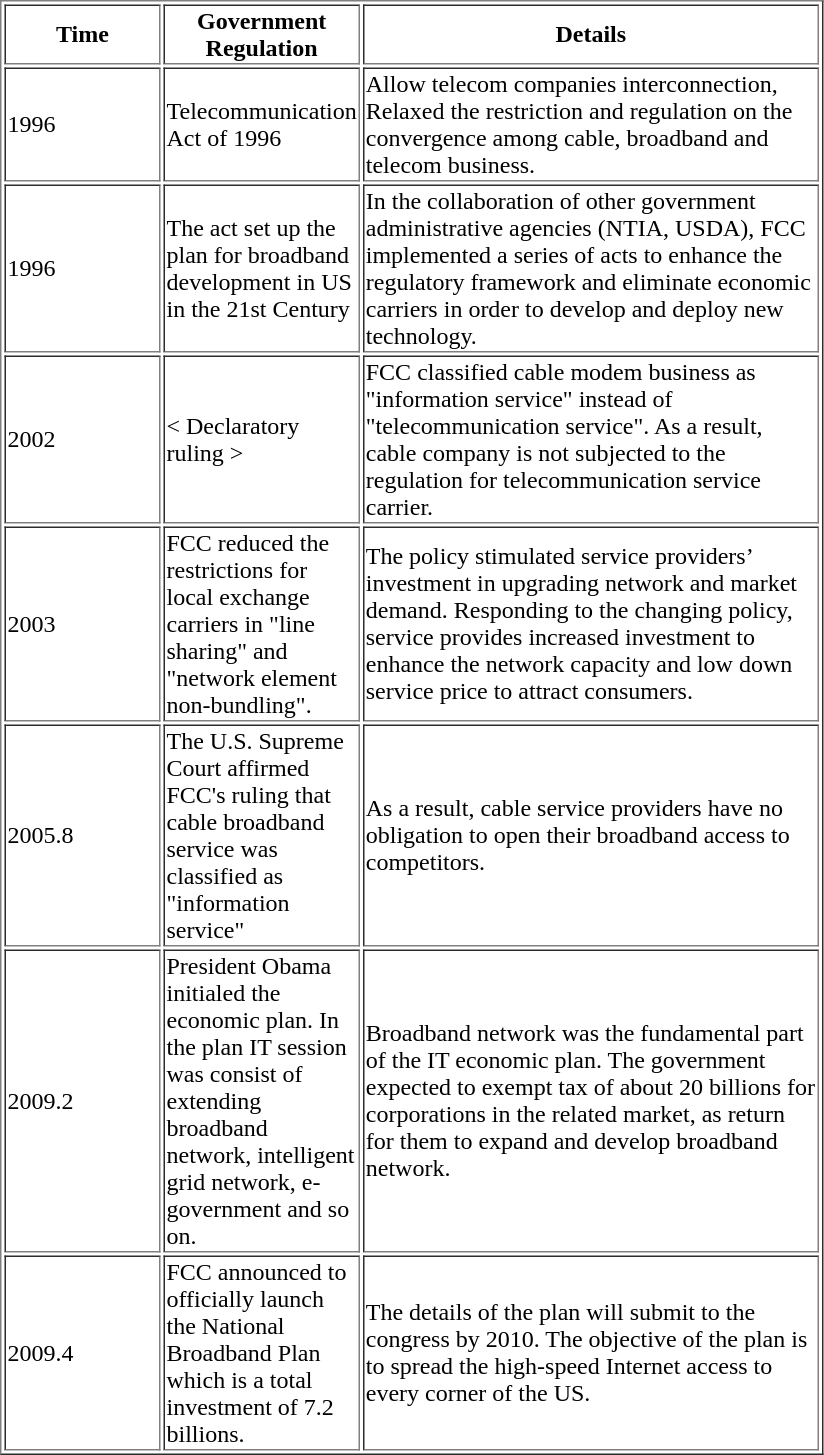<table "class=wikitable sortable" border="1">
<tr>
<th scope="col"  width="100">Time</th>
<th scope="col" width="100">Government Regulation</th>
<th scope="col" width="300">Details</th>
</tr>
<tr>
<td>1996</td>
<td>Telecommunication Act of 1996</td>
<td>Allow telecom companies interconnection, Relaxed the restriction and regulation on the convergence among cable, broadband and telecom business.</td>
</tr>
<tr>
<td>1996</td>
<td>The act set up the plan for broadband development in US in the 21st Century</td>
<td>In the collaboration of other government administrative agencies (NTIA, USDA), FCC implemented a series of acts to enhance the regulatory framework and eliminate economic carriers in order to develop and deploy new technology.</td>
</tr>
<tr>
<td>2002</td>
<td>< Declaratory ruling ></td>
<td>FCC classified cable modem business as "information service" instead of "telecommunication service". As a result, cable company is not subjected to the regulation for telecommunication service carrier.</td>
</tr>
<tr>
<td>2003</td>
<td>FCC reduced the restrictions for local exchange carriers in "line sharing" and "network element non-bundling".</td>
<td>The policy stimulated service providers’ investment in upgrading network and market demand. Responding to the changing policy, service provides increased investment to enhance the network capacity and low down service price to attract consumers.</td>
</tr>
<tr>
<td>2005.8</td>
<td>The U.S. Supreme Court affirmed FCC's ruling that cable broadband service was classified as "information service"</td>
<td>As a result, cable service providers have no obligation to open their broadband access to competitors.</td>
</tr>
<tr>
<td>2009.2</td>
<td>President Obama initialed the economic plan. In the plan IT session was consist of extending broadband network,  intelligent grid network, e-government and so on.</td>
<td>Broadband network was the fundamental part of the IT economic plan.  The government expected to exempt tax of about 20 billions for corporations in the related market, as return for them to expand and develop  broadband network.</td>
</tr>
<tr>
<td>2009.4</td>
<td>FCC announced to officially launch the National Broadband Plan which is a total investment of 7.2 billions.</td>
<td>The details of the plan will submit to the congress by 2010. The objective of  the plan is to spread the high-speed Internet access to every corner of the US.</td>
</tr>
</table>
